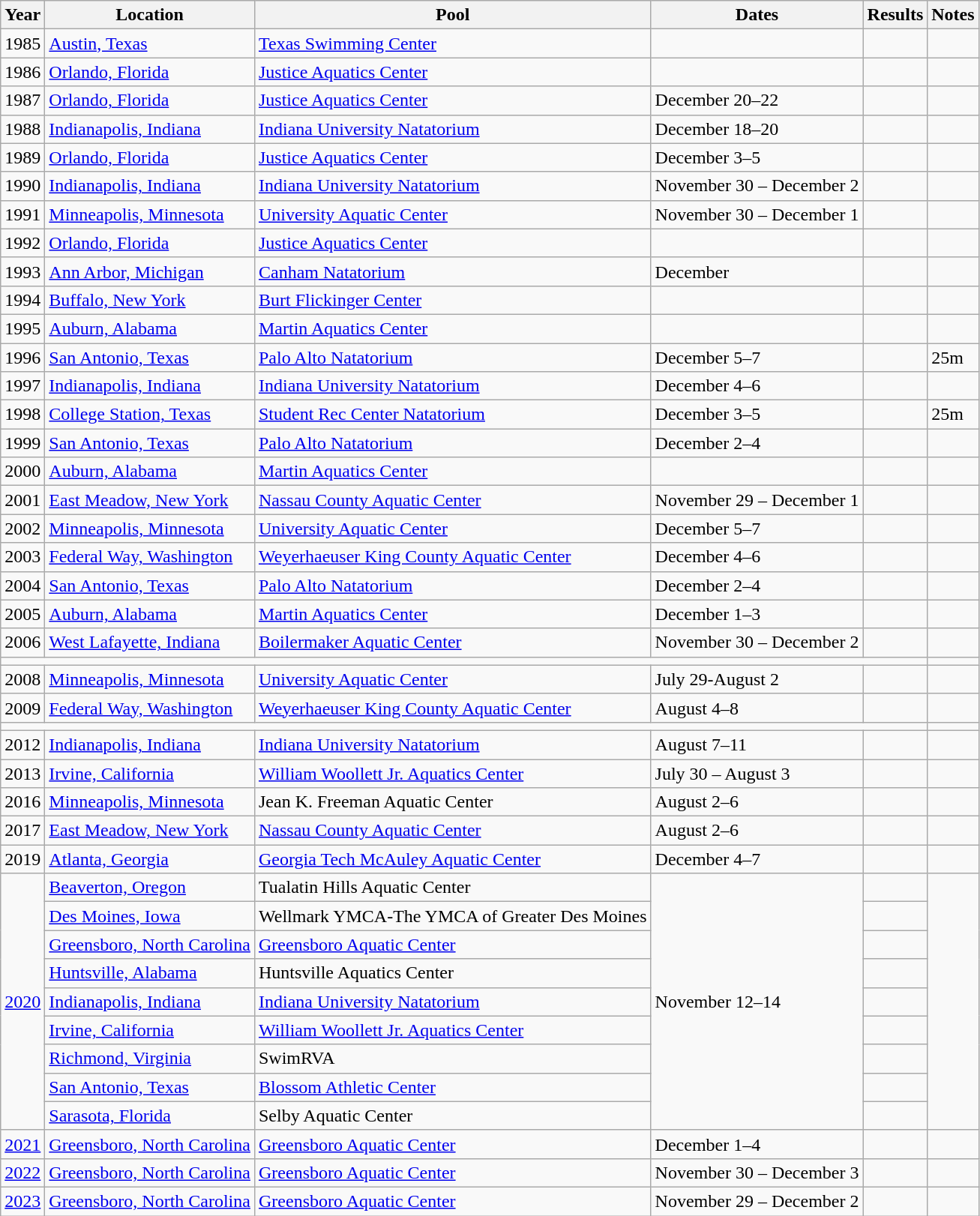<table class="wikitable">
<tr>
<th>Year</th>
<th>Location</th>
<th>Pool</th>
<th>Dates</th>
<th>Results</th>
<th>Notes</th>
</tr>
<tr>
<td>1985</td>
<td><a href='#'>Austin, Texas</a></td>
<td><a href='#'>Texas Swimming Center</a></td>
<td></td>
<td></td>
<td></td>
</tr>
<tr>
<td>1986</td>
<td><a href='#'>Orlando, Florida</a></td>
<td><a href='#'>Justice Aquatics Center</a></td>
<td></td>
<td></td>
<td></td>
</tr>
<tr>
<td>1987</td>
<td><a href='#'>Orlando, Florida</a></td>
<td><a href='#'>Justice Aquatics Center</a></td>
<td>December 20–22</td>
<td></td>
<td></td>
</tr>
<tr>
<td>1988</td>
<td><a href='#'>Indianapolis, Indiana</a></td>
<td><a href='#'>Indiana University Natatorium</a></td>
<td>December 18–20</td>
<td></td>
<td></td>
</tr>
<tr>
<td>1989</td>
<td><a href='#'>Orlando, Florida</a></td>
<td><a href='#'>Justice Aquatics Center</a></td>
<td>December 3–5</td>
<td></td>
<td></td>
</tr>
<tr>
<td>1990</td>
<td><a href='#'>Indianapolis, Indiana</a></td>
<td><a href='#'>Indiana University Natatorium</a></td>
<td>November 30 – December 2</td>
<td></td>
<td></td>
</tr>
<tr>
<td>1991</td>
<td><a href='#'>Minneapolis, Minnesota</a></td>
<td><a href='#'>University Aquatic Center</a></td>
<td>November 30 – December 1</td>
<td></td>
<td></td>
</tr>
<tr>
<td>1992</td>
<td><a href='#'>Orlando, Florida</a></td>
<td><a href='#'>Justice Aquatics Center</a></td>
<td></td>
<td></td>
<td></td>
</tr>
<tr>
<td>1993</td>
<td><a href='#'>Ann Arbor, Michigan</a></td>
<td><a href='#'>Canham Natatorium</a></td>
<td>December</td>
<td></td>
<td></td>
</tr>
<tr>
<td>1994</td>
<td><a href='#'>Buffalo, New York</a></td>
<td><a href='#'>Burt Flickinger Center</a></td>
<td></td>
<td></td>
<td></td>
</tr>
<tr>
<td>1995</td>
<td><a href='#'>Auburn, Alabama</a></td>
<td><a href='#'>Martin Aquatics Center</a></td>
<td></td>
<td></td>
<td></td>
</tr>
<tr>
<td>1996</td>
<td><a href='#'>San Antonio, Texas</a></td>
<td><a href='#'>Palo Alto Natatorium</a></td>
<td>December 5–7</td>
<td></td>
<td>25m</td>
</tr>
<tr>
<td>1997</td>
<td><a href='#'>Indianapolis, Indiana</a></td>
<td><a href='#'>Indiana University Natatorium</a></td>
<td>December 4–6</td>
<td></td>
<td></td>
</tr>
<tr>
<td>1998</td>
<td><a href='#'>College Station, Texas</a></td>
<td><a href='#'>Student Rec Center Natatorium</a></td>
<td>December 3–5</td>
<td></td>
<td>25m</td>
</tr>
<tr>
<td>1999</td>
<td><a href='#'>San Antonio, Texas</a></td>
<td><a href='#'>Palo Alto Natatorium</a></td>
<td>December 2–4</td>
<td></td>
<td></td>
</tr>
<tr>
<td>2000</td>
<td><a href='#'>Auburn, Alabama</a></td>
<td><a href='#'>Martin Aquatics Center</a></td>
<td></td>
<td></td>
<td></td>
</tr>
<tr>
<td>2001</td>
<td><a href='#'>East Meadow, New York</a></td>
<td><a href='#'>Nassau County Aquatic Center</a></td>
<td>November 29 – December 1</td>
<td></td>
<td></td>
</tr>
<tr>
<td>2002</td>
<td><a href='#'>Minneapolis, Minnesota</a></td>
<td><a href='#'>University Aquatic Center</a></td>
<td>December 5–7</td>
<td></td>
<td></td>
</tr>
<tr>
<td>2003</td>
<td><a href='#'>Federal Way, Washington</a></td>
<td><a href='#'>Weyerhaeuser King County Aquatic Center</a></td>
<td>December 4–6</td>
<td></td>
<td></td>
</tr>
<tr>
<td>2004</td>
<td><a href='#'>San Antonio, Texas</a></td>
<td><a href='#'>Palo Alto Natatorium</a></td>
<td>December 2–4</td>
<td></td>
<td></td>
</tr>
<tr>
<td>2005</td>
<td><a href='#'>Auburn, Alabama</a></td>
<td><a href='#'>Martin Aquatics Center</a></td>
<td>December 1–3</td>
<td></td>
<td></td>
</tr>
<tr>
<td>2006</td>
<td><a href='#'>West Lafayette, Indiana</a></td>
<td><a href='#'>Boilermaker Aquatic Center</a></td>
<td>November 30 – December 2</td>
<td></td>
<td></td>
</tr>
<tr>
<td colspan=5></td>
</tr>
<tr>
<td>2008</td>
<td><a href='#'>Minneapolis, Minnesota</a></td>
<td><a href='#'>University Aquatic Center</a></td>
<td>July 29-August 2</td>
<td></td>
<td></td>
</tr>
<tr>
<td>2009</td>
<td><a href='#'>Federal Way, Washington</a></td>
<td><a href='#'>Weyerhaeuser King County Aquatic Center</a></td>
<td>August 4–8</td>
<td></td>
<td></td>
</tr>
<tr>
<td colspan=5></td>
</tr>
<tr>
<td>2012</td>
<td><a href='#'>Indianapolis, Indiana</a></td>
<td><a href='#'>Indiana University Natatorium</a></td>
<td>August 7–11</td>
<td></td>
<td></td>
</tr>
<tr>
<td>2013</td>
<td><a href='#'>Irvine, California</a></td>
<td><a href='#'>William Woollett Jr. Aquatics Center</a></td>
<td>July 30 – August 3</td>
<td></td>
<td></td>
</tr>
<tr>
<td>2016</td>
<td><a href='#'>Minneapolis, Minnesota</a></td>
<td>Jean K. Freeman Aquatic Center</td>
<td>August 2–6</td>
<td></td>
<td></td>
</tr>
<tr>
<td>2017</td>
<td><a href='#'>East Meadow, New York</a></td>
<td><a href='#'>Nassau County Aquatic Center</a></td>
<td>August 2–6</td>
<td></td>
<td></td>
</tr>
<tr>
<td>2019</td>
<td><a href='#'>Atlanta, Georgia</a></td>
<td><a href='#'>Georgia Tech McAuley Aquatic Center</a></td>
<td>December 4–7</td>
<td></td>
<td></td>
</tr>
<tr>
<td rowspan=9><a href='#'>2020</a></td>
<td><a href='#'>Beaverton, Oregon</a></td>
<td>Tualatin Hills Aquatic Center</td>
<td rowspan=9>November 12–14</td>
<td></td>
<td rowspan=9><br> </td>
</tr>
<tr>
<td><a href='#'>Des Moines, Iowa</a></td>
<td>Wellmark YMCA-The YMCA of Greater Des Moines</td>
</tr>
<tr>
<td><a href='#'>Greensboro, North Carolina</a></td>
<td><a href='#'>Greensboro Aquatic Center</a></td>
<td></td>
</tr>
<tr>
<td><a href='#'>Huntsville, Alabama</a></td>
<td>Huntsville Aquatics Center</td>
<td></td>
</tr>
<tr>
<td><a href='#'>Indianapolis, Indiana</a></td>
<td><a href='#'>Indiana University Natatorium</a></td>
<td></td>
</tr>
<tr>
<td><a href='#'>Irvine, California</a></td>
<td><a href='#'>William Woollett Jr. Aquatics Center</a></td>
<td></td>
</tr>
<tr>
<td><a href='#'>Richmond, Virginia</a></td>
<td>SwimRVA</td>
<td></td>
</tr>
<tr>
<td><a href='#'>San Antonio, Texas</a></td>
<td><a href='#'>Blossom Athletic Center</a></td>
<td></td>
</tr>
<tr>
<td><a href='#'>Sarasota, Florida</a></td>
<td>Selby Aquatic Center</td>
<td></td>
</tr>
<tr>
<td><a href='#'>2021</a></td>
<td><a href='#'>Greensboro, North Carolina</a></td>
<td><a href='#'>Greensboro Aquatic Center</a></td>
<td>December 1–4</td>
<td></td>
<td></td>
</tr>
<tr>
<td><a href='#'>2022</a></td>
<td><a href='#'>Greensboro, North Carolina</a></td>
<td><a href='#'>Greensboro Aquatic Center</a></td>
<td>November 30 – December 3</td>
<td></td>
<td></td>
</tr>
<tr>
<td><a href='#'>2023</a></td>
<td><a href='#'>Greensboro, North Carolina</a></td>
<td><a href='#'>Greensboro Aquatic Center</a></td>
<td>November 29 – December 2</td>
<td></td>
<td></td>
</tr>
</table>
